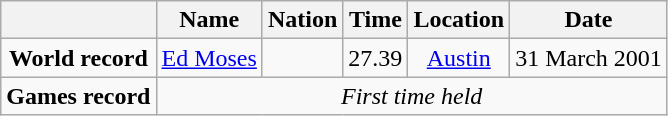<table class=wikitable style=text-align:center>
<tr>
<th></th>
<th>Name</th>
<th>Nation</th>
<th>Time</th>
<th>Location</th>
<th>Date</th>
</tr>
<tr>
<td><strong>World record</strong></td>
<td align=left><a href='#'>Ed Moses</a></td>
<td align=left></td>
<td align=left>27.39</td>
<td><a href='#'>Austin</a></td>
<td>31 March 2001</td>
</tr>
<tr>
<td><strong>Games record</strong></td>
<td colspan=5 align=center><em>First time held</em></td>
</tr>
</table>
